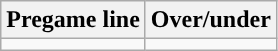<table class="wikitable">
<tr align="center">
<th>Pregame line</th>
<th>Over/under</th>
</tr>
<tr align="center">
<td></td>
<td></td>
</tr>
</table>
